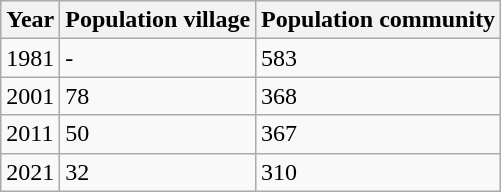<table class="wikitable">
<tr>
<th>Year</th>
<th>Population village</th>
<th>Population community</th>
</tr>
<tr>
<td>1981</td>
<td>-</td>
<td>583</td>
</tr>
<tr>
<td>2001</td>
<td>78</td>
<td>368</td>
</tr>
<tr>
<td>2011</td>
<td>50</td>
<td>367</td>
</tr>
<tr>
<td>2021</td>
<td>32</td>
<td>310</td>
</tr>
</table>
